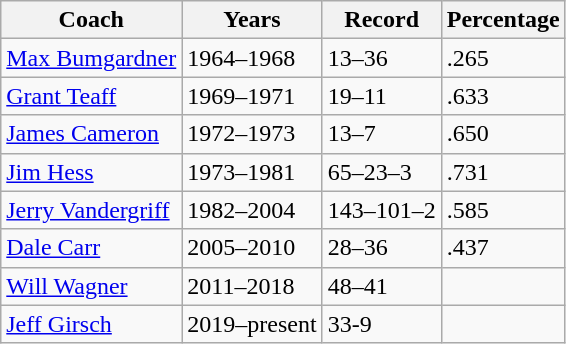<table class="wikitable">
<tr>
<th>Coach</th>
<th>Years</th>
<th>Record</th>
<th>Percentage</th>
</tr>
<tr>
<td><a href='#'>Max Bumgardner</a></td>
<td>1964–1968</td>
<td>13–36</td>
<td>.265</td>
</tr>
<tr>
<td><a href='#'>Grant Teaff</a></td>
<td>1969–1971</td>
<td>19–11</td>
<td>.633</td>
</tr>
<tr>
<td><a href='#'>James Cameron</a></td>
<td>1972–1973</td>
<td>13–7</td>
<td>.650</td>
</tr>
<tr>
<td><a href='#'>Jim Hess</a></td>
<td>1973–1981</td>
<td>65–23–3</td>
<td>.731</td>
</tr>
<tr>
<td><a href='#'>Jerry Vandergriff</a></td>
<td>1982–2004</td>
<td>143–101–2</td>
<td>.585</td>
</tr>
<tr>
<td><a href='#'>Dale Carr</a></td>
<td>2005–2010</td>
<td>28–36</td>
<td>.437</td>
</tr>
<tr>
<td><a href='#'>Will Wagner</a></td>
<td>2011–2018</td>
<td>48–41</td>
<td></td>
</tr>
<tr>
<td><a href='#'>Jeff Girsch</a></td>
<td>2019–present</td>
<td>33-9</td>
<td></td>
</tr>
</table>
